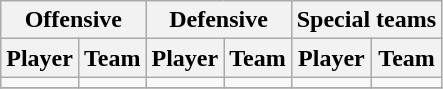<table class="wikitable" border="1">
<tr>
<th colspan="2">Offensive</th>
<th colspan="2">Defensive</th>
<th colspan="2">Special teams</th>
</tr>
<tr>
<th>Player</th>
<th>Team</th>
<th>Player</th>
<th>Team</th>
<th>Player</th>
<th>Team</th>
</tr>
<tr>
<td></td>
<td></td>
<td></td>
<td></td>
<td></td>
<td></td>
</tr>
<tr>
</tr>
</table>
